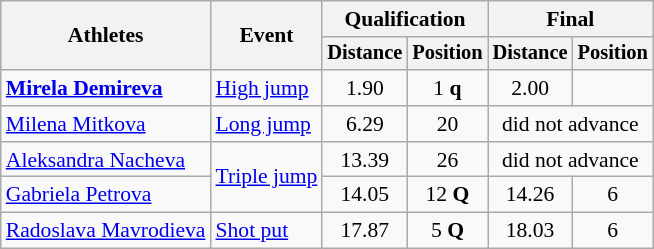<table class=wikitable style="font-size:90%">
<tr>
<th rowspan="2">Athletes</th>
<th rowspan="2">Event</th>
<th colspan="2">Qualification</th>
<th colspan="2">Final</th>
</tr>
<tr style="font-size:95%">
<th>Distance</th>
<th>Position</th>
<th>Distance</th>
<th>Position</th>
</tr>
<tr>
<td><strong><a href='#'>Mirela Demireva</a></strong></td>
<td><a href='#'>High jump</a></td>
<td align=center>1.90</td>
<td align=center>1 <strong>q</strong></td>
<td align=center>2.00 </td>
<td align=center></td>
</tr>
<tr>
<td><a href='#'>Milena Mitkova</a></td>
<td><a href='#'>Long jump</a></td>
<td align=center>6.29</td>
<td align=center>20</td>
<td align=center colspan=2>did not advance</td>
</tr>
<tr>
<td><a href='#'>Aleksandra Nacheva</a></td>
<td rowspan=2><a href='#'>Triple jump</a></td>
<td align=center>13.39</td>
<td align=center>26</td>
<td align=center colspan=2>did not advance</td>
</tr>
<tr>
<td><a href='#'>Gabriela Petrova</a></td>
<td align=center>14.05</td>
<td align=center>12 <strong>Q</strong></td>
<td align=center>14.26</td>
<td align=center>6</td>
</tr>
<tr>
<td><a href='#'>Radoslava Mavrodieva</a></td>
<td><a href='#'>Shot put</a></td>
<td align=center>17.87</td>
<td align=center>5 <strong>Q</strong></td>
<td align=center>18.03</td>
<td align=center>6</td>
</tr>
</table>
